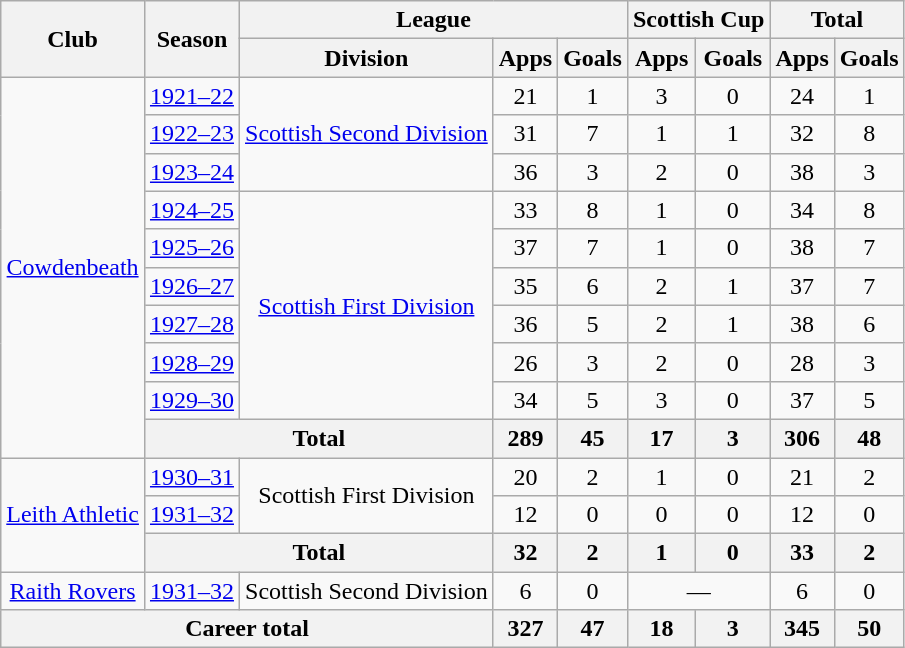<table class="wikitable" style="text-align: center;">
<tr>
<th rowspan="2">Club</th>
<th rowspan="2">Season</th>
<th colspan="3">League</th>
<th colspan="2">Scottish Cup</th>
<th colspan="2">Total</th>
</tr>
<tr>
<th>Division</th>
<th>Apps</th>
<th>Goals</th>
<th>Apps</th>
<th>Goals</th>
<th>Apps</th>
<th>Goals</th>
</tr>
<tr>
<td rowspan="10"><a href='#'>Cowdenbeath</a></td>
<td><a href='#'>1921–22</a></td>
<td rowspan="3"><a href='#'>Scottish Second Division</a></td>
<td>21</td>
<td>1</td>
<td>3</td>
<td>0</td>
<td>24</td>
<td>1</td>
</tr>
<tr>
<td><a href='#'>1922–23</a></td>
<td>31</td>
<td>7</td>
<td>1</td>
<td>1</td>
<td>32</td>
<td>8</td>
</tr>
<tr>
<td><a href='#'>1923–24</a></td>
<td>36</td>
<td>3</td>
<td>2</td>
<td>0</td>
<td>38</td>
<td>3</td>
</tr>
<tr>
<td><a href='#'>1924–25</a></td>
<td rowspan="6"><a href='#'>Scottish First Division</a></td>
<td>33</td>
<td>8</td>
<td>1</td>
<td>0</td>
<td>34</td>
<td>8</td>
</tr>
<tr>
<td><a href='#'>1925–26</a></td>
<td>37</td>
<td>7</td>
<td>1</td>
<td>0</td>
<td>38</td>
<td>7</td>
</tr>
<tr>
<td><a href='#'>1926–27</a></td>
<td>35</td>
<td>6</td>
<td>2</td>
<td>1</td>
<td>37</td>
<td>7</td>
</tr>
<tr>
<td><a href='#'>1927–28</a></td>
<td>36</td>
<td>5</td>
<td>2</td>
<td>1</td>
<td>38</td>
<td>6</td>
</tr>
<tr>
<td><a href='#'>1928–29</a></td>
<td>26</td>
<td>3</td>
<td>2</td>
<td>0</td>
<td>28</td>
<td>3</td>
</tr>
<tr>
<td><a href='#'>1929–30</a></td>
<td>34</td>
<td>5</td>
<td>3</td>
<td>0</td>
<td>37</td>
<td>5</td>
</tr>
<tr>
<th colspan="2">Total</th>
<th>289</th>
<th>45</th>
<th>17</th>
<th>3</th>
<th>306</th>
<th>48</th>
</tr>
<tr>
<td rowspan="3"><a href='#'>Leith Athletic</a></td>
<td><a href='#'>1930–31</a></td>
<td rowspan="2">Scottish First Division</td>
<td>20</td>
<td>2</td>
<td>1</td>
<td>0</td>
<td>21</td>
<td>2</td>
</tr>
<tr>
<td><a href='#'>1931–32</a></td>
<td>12</td>
<td>0</td>
<td>0</td>
<td>0</td>
<td>12</td>
<td>0</td>
</tr>
<tr>
<th colspan="2">Total</th>
<th>32</th>
<th>2</th>
<th>1</th>
<th>0</th>
<th>33</th>
<th>2</th>
</tr>
<tr>
<td><a href='#'>Raith Rovers</a></td>
<td><a href='#'>1931–32</a></td>
<td>Scottish Second Division</td>
<td>6</td>
<td>0</td>
<td colspan="2">—</td>
<td>6</td>
<td>0</td>
</tr>
<tr>
<th colspan="3">Career total</th>
<th>327</th>
<th>47</th>
<th>18</th>
<th>3</th>
<th>345</th>
<th>50</th>
</tr>
</table>
